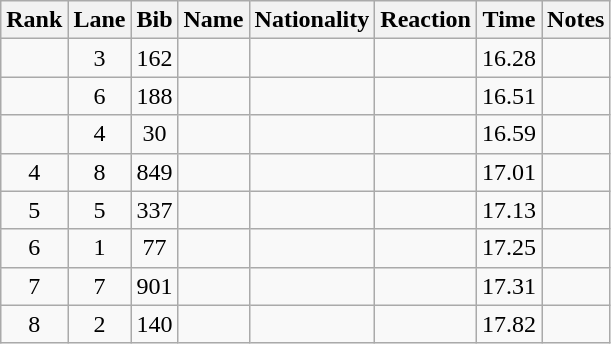<table class="wikitable sortable" style="text-align:center">
<tr>
<th>Rank</th>
<th>Lane</th>
<th>Bib</th>
<th>Name</th>
<th>Nationality</th>
<th>Reaction</th>
<th>Time</th>
<th>Notes</th>
</tr>
<tr>
<td></td>
<td>3</td>
<td>162</td>
<td align=left></td>
<td align=left></td>
<td></td>
<td>16.28</td>
<td></td>
</tr>
<tr>
<td></td>
<td>6</td>
<td>188</td>
<td align=left></td>
<td align=left></td>
<td></td>
<td>16.51</td>
<td></td>
</tr>
<tr>
<td></td>
<td>4</td>
<td>30</td>
<td align=left></td>
<td align=left></td>
<td></td>
<td>16.59</td>
<td></td>
</tr>
<tr>
<td>4</td>
<td>8</td>
<td>849</td>
<td align=left></td>
<td align=left></td>
<td></td>
<td>17.01</td>
<td></td>
</tr>
<tr>
<td>5</td>
<td>5</td>
<td>337</td>
<td align=left></td>
<td align=left></td>
<td></td>
<td>17.13</td>
<td></td>
</tr>
<tr>
<td>6</td>
<td>1</td>
<td>77</td>
<td align=left></td>
<td align=left></td>
<td></td>
<td>17.25</td>
<td></td>
</tr>
<tr>
<td>7</td>
<td>7</td>
<td>901</td>
<td align=left></td>
<td align=left></td>
<td></td>
<td>17.31</td>
<td></td>
</tr>
<tr>
<td>8</td>
<td>2</td>
<td>140</td>
<td align=left></td>
<td align=left></td>
<td></td>
<td>17.82</td>
<td></td>
</tr>
</table>
